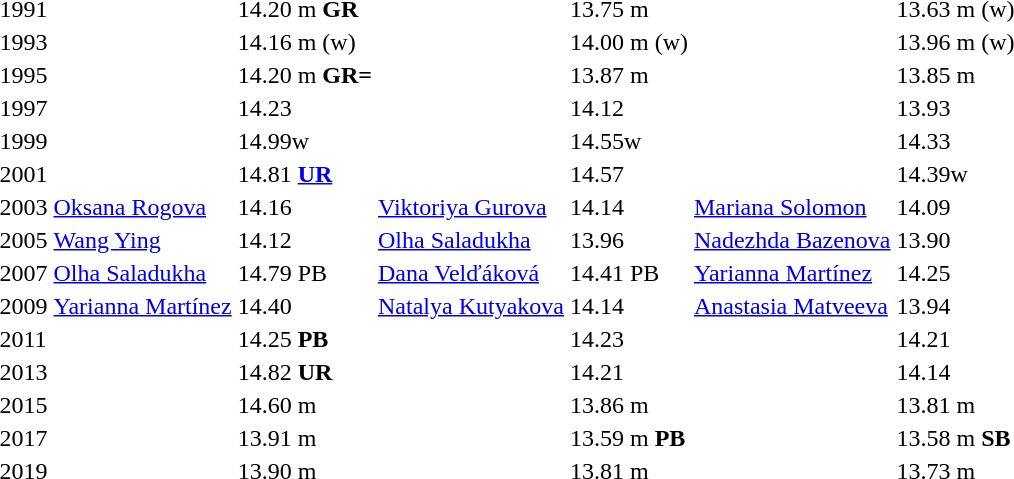<table>
<tr>
<td>1991</td>
<td></td>
<td>14.20 m <strong>GR</strong></td>
<td></td>
<td>13.75 m</td>
<td></td>
<td>13.63 m (w)</td>
</tr>
<tr>
<td>1993</td>
<td></td>
<td>14.16 m (w)</td>
<td></td>
<td>14.00 m (w)</td>
<td></td>
<td>13.96 m (w)</td>
</tr>
<tr>
<td>1995</td>
<td></td>
<td>14.20 m <strong>GR=</strong></td>
<td></td>
<td>13.87 m</td>
<td></td>
<td>13.85 m</td>
</tr>
<tr>
<td>1997</td>
<td></td>
<td>14.23</td>
<td></td>
<td>14.12</td>
<td></td>
<td>13.93</td>
</tr>
<tr>
<td>1999</td>
<td></td>
<td>14.99w</td>
<td></td>
<td>14.55w</td>
<td></td>
<td>14.33</td>
</tr>
<tr>
<td>2001</td>
<td></td>
<td>14.81 <strong><a href='#'>UR</a></strong></td>
<td></td>
<td>14.57</td>
<td></td>
<td>14.39w</td>
</tr>
<tr>
<td>2003</td>
<td><a href='#'>Oksana Rogova</a><br> </td>
<td>14.16</td>
<td><a href='#'>Viktoriya Gurova</a><br> </td>
<td>14.14</td>
<td><a href='#'>Mariana Solomon</a><br> </td>
<td>14.09</td>
</tr>
<tr>
<td>2005</td>
<td><a href='#'>Wang Ying</a><br> </td>
<td>14.12</td>
<td><a href='#'>Olha Saladukha</a><br> </td>
<td>13.96</td>
<td><a href='#'>Nadezhda Bazenova</a><br> </td>
<td>13.90</td>
</tr>
<tr>
<td>2007</td>
<td><a href='#'>Olha Saladukha</a><br> </td>
<td>14.79 PB</td>
<td><a href='#'>Dana Velďáková</a><br> </td>
<td>14.41 PB</td>
<td><a href='#'>Yarianna Martínez</a><br> </td>
<td>14.25</td>
</tr>
<tr>
<td>2009</td>
<td><a href='#'>Yarianna Martínez</a><br> </td>
<td>14.40</td>
<td><a href='#'>Natalya Kutyakova</a> <br> </td>
<td>14.14</td>
<td><a href='#'>Anastasia Matveeva</a> <br> </td>
<td>13.94</td>
</tr>
<tr>
<td>2011</td>
<td></td>
<td>14.25 <strong>PB</strong></td>
<td></td>
<td>14.23</td>
<td></td>
<td>14.21</td>
</tr>
<tr>
<td>2013</td>
<td></td>
<td>14.82 <strong>UR</strong></td>
<td></td>
<td>14.21</td>
<td></td>
<td>14.14</td>
</tr>
<tr>
<td>2015</td>
<td></td>
<td>14.60 m</td>
<td></td>
<td>13.86 m</td>
<td></td>
<td>13.81 m</td>
</tr>
<tr>
<td>2017</td>
<td></td>
<td>13.91 m</td>
<td></td>
<td>13.59 m <strong>PB</strong></td>
<td></td>
<td>13.58 m <strong>SB</strong></td>
</tr>
<tr>
<td>2019</td>
<td></td>
<td>13.90 m </td>
<td></td>
<td>13.81 m</td>
<td></td>
<td>13.73 m</td>
</tr>
</table>
